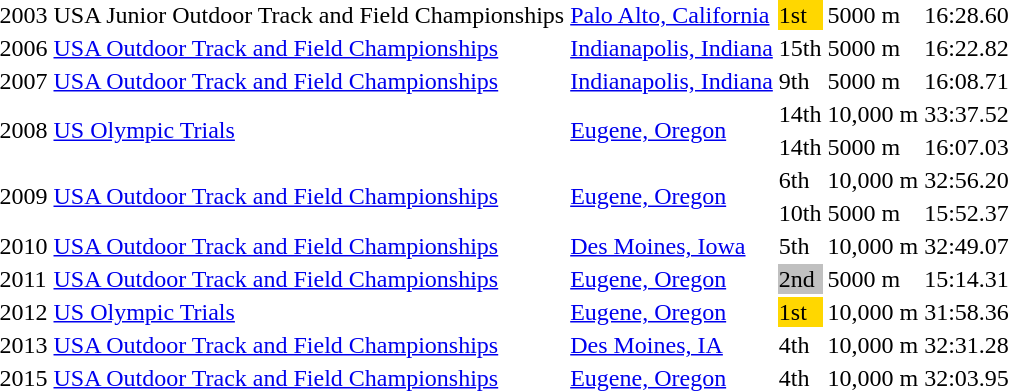<table>
<tr>
<td>2003</td>
<td>USA Junior Outdoor Track and Field Championships</td>
<td><a href='#'>Palo Alto, California</a></td>
<td style="background:gold;">1st</td>
<td>5000 m</td>
<td>16:28.60</td>
</tr>
<tr>
<td>2006</td>
<td><a href='#'>USA Outdoor Track and Field Championships</a></td>
<td><a href='#'>Indianapolis, Indiana</a></td>
<td>15th</td>
<td>5000 m</td>
<td>16:22.82</td>
</tr>
<tr>
<td>2007</td>
<td><a href='#'>USA Outdoor Track and Field Championships</a></td>
<td><a href='#'>Indianapolis, Indiana</a></td>
<td>9th</td>
<td>5000 m</td>
<td>16:08.71</td>
</tr>
<tr>
<td rowspan=2>2008</td>
<td rowspan=2><a href='#'>US Olympic Trials</a></td>
<td rowspan=2><a href='#'>Eugene, Oregon</a></td>
<td>14th</td>
<td>10,000 m</td>
<td>33:37.52</td>
</tr>
<tr>
<td>14th</td>
<td>5000 m</td>
<td>16:07.03</td>
</tr>
<tr>
<td rowspan=2>2009</td>
<td rowspan=2><a href='#'>USA Outdoor Track and Field Championships</a></td>
<td rowspan=2><a href='#'>Eugene, Oregon</a></td>
<td>6th</td>
<td>10,000 m</td>
<td>32:56.20</td>
</tr>
<tr>
<td>10th</td>
<td>5000 m</td>
<td>15:52.37</td>
</tr>
<tr>
<td>2010</td>
<td><a href='#'>USA Outdoor Track and Field Championships</a></td>
<td><a href='#'>Des Moines, Iowa</a></td>
<td>5th</td>
<td>10,000 m</td>
<td>32:49.07</td>
</tr>
<tr>
<td>2011</td>
<td><a href='#'>USA Outdoor Track and Field Championships</a></td>
<td><a href='#'>Eugene, Oregon</a></td>
<td style="background:silver;">2nd</td>
<td>5000 m</td>
<td>15:14.31</td>
</tr>
<tr>
<td>2012</td>
<td><a href='#'>US Olympic Trials</a></td>
<td><a href='#'>Eugene, Oregon</a></td>
<td style="background:gold;">1st</td>
<td>10,000 m</td>
<td>31:58.36</td>
</tr>
<tr>
<td>2013</td>
<td><a href='#'>USA Outdoor Track and Field Championships</a></td>
<td><a href='#'>Des Moines, IA</a></td>
<td>4th</td>
<td>10,000 m</td>
<td>32:31.28</td>
</tr>
<tr>
<td>2015</td>
<td><a href='#'>USA Outdoor Track and Field Championships</a></td>
<td><a href='#'>Eugene, Oregon</a></td>
<td>4th</td>
<td>10,000 m</td>
<td>32:03.95</td>
</tr>
</table>
